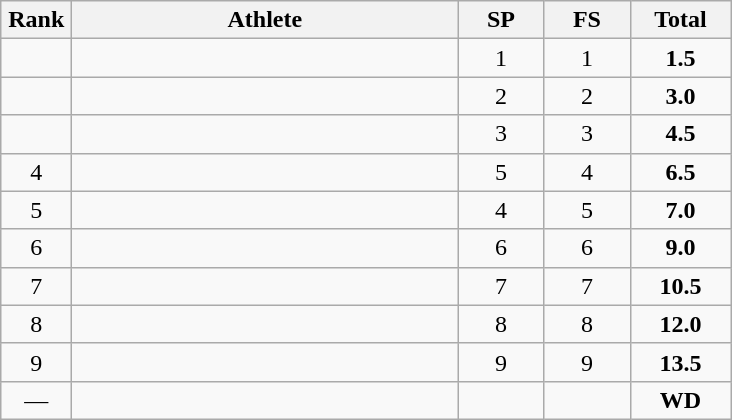<table class=wikitable style="text-align:center">
<tr>
<th width=40>Rank</th>
<th width=250>Athlete</th>
<th width=50>SP</th>
<th width=50>FS</th>
<th width=60>Total</th>
</tr>
<tr>
<td></td>
<td align=left></td>
<td>1</td>
<td>1</td>
<td><strong>1.5</strong></td>
</tr>
<tr>
<td></td>
<td align=left></td>
<td>2</td>
<td>2</td>
<td><strong>3.0</strong></td>
</tr>
<tr>
<td></td>
<td align=left></td>
<td>3</td>
<td>3</td>
<td><strong>4.5</strong></td>
</tr>
<tr>
<td>4</td>
<td align=left></td>
<td>5</td>
<td>4</td>
<td><strong>6.5</strong></td>
</tr>
<tr>
<td>5</td>
<td align=left></td>
<td>4</td>
<td>5</td>
<td><strong>7.0</strong></td>
</tr>
<tr>
<td>6</td>
<td align=left></td>
<td>6</td>
<td>6</td>
<td><strong>9.0</strong></td>
</tr>
<tr>
<td>7</td>
<td align=left></td>
<td>7</td>
<td>7</td>
<td><strong>10.5</strong></td>
</tr>
<tr>
<td>8</td>
<td align=left></td>
<td>8</td>
<td>8</td>
<td><strong>12.0</strong></td>
</tr>
<tr>
<td>9</td>
<td align=left></td>
<td>9</td>
<td>9</td>
<td><strong>13.5</strong></td>
</tr>
<tr>
<td>—</td>
<td align=left></td>
<td></td>
<td></td>
<td><strong>WD</strong></td>
</tr>
</table>
